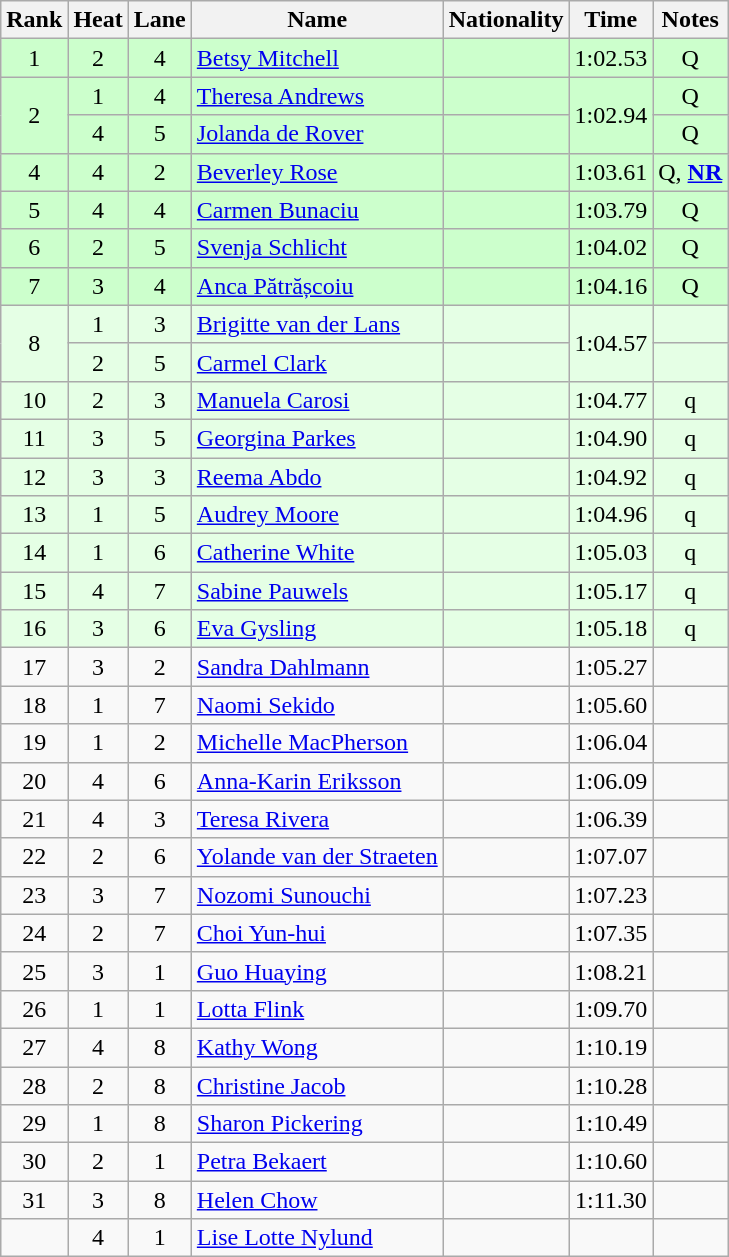<table class="wikitable sortable" style="text-align:center">
<tr>
<th>Rank</th>
<th>Heat</th>
<th>Lane</th>
<th>Name</th>
<th>Nationality</th>
<th>Time</th>
<th>Notes</th>
</tr>
<tr bgcolor=#cfc>
<td>1</td>
<td>2</td>
<td>4</td>
<td align=left><a href='#'>Betsy Mitchell</a></td>
<td align=left></td>
<td>1:02.53</td>
<td>Q</td>
</tr>
<tr bgcolor=#cfc>
<td rowspan=2>2</td>
<td>1</td>
<td>4</td>
<td align=left><a href='#'>Theresa Andrews</a></td>
<td align=left></td>
<td rowspan=2>1:02.94</td>
<td>Q</td>
</tr>
<tr bgcolor=#cfc>
<td>4</td>
<td>5</td>
<td align=left><a href='#'>Jolanda de Rover</a></td>
<td align=left></td>
<td>Q</td>
</tr>
<tr bgcolor=#cfc>
<td>4</td>
<td>4</td>
<td>2</td>
<td align=left><a href='#'>Beverley Rose</a></td>
<td align=left></td>
<td>1:03.61</td>
<td>Q, <strong><a href='#'>NR</a></strong></td>
</tr>
<tr bgcolor=#cfc>
<td>5</td>
<td>4</td>
<td>4</td>
<td align=left><a href='#'>Carmen Bunaciu</a></td>
<td align=left></td>
<td>1:03.79</td>
<td>Q</td>
</tr>
<tr bgcolor=#cfc>
<td>6</td>
<td>2</td>
<td>5</td>
<td align=left><a href='#'>Svenja Schlicht</a></td>
<td align=left></td>
<td>1:04.02</td>
<td>Q</td>
</tr>
<tr bgcolor=#cfc>
<td>7</td>
<td>3</td>
<td>4</td>
<td align=left><a href='#'>Anca Pătrășcoiu</a></td>
<td align=left></td>
<td>1:04.16</td>
<td>Q</td>
</tr>
<tr bgcolor=e5ffe5>
<td rowspan=2>8</td>
<td>1</td>
<td>3</td>
<td align=left><a href='#'>Brigitte van der Lans</a></td>
<td align=left></td>
<td rowspan=2>1:04.57</td>
<td></td>
</tr>
<tr bgcolor=e5ffe5>
<td>2</td>
<td>5</td>
<td align=left><a href='#'>Carmel Clark</a></td>
<td align=left></td>
<td></td>
</tr>
<tr bgcolor=e5ffe5>
<td>10</td>
<td>2</td>
<td>3</td>
<td align=left><a href='#'>Manuela Carosi</a></td>
<td align=left></td>
<td>1:04.77</td>
<td>q</td>
</tr>
<tr bgcolor=e5ffe5>
<td>11</td>
<td>3</td>
<td>5</td>
<td align=left><a href='#'>Georgina Parkes</a></td>
<td align=left></td>
<td>1:04.90</td>
<td>q</td>
</tr>
<tr bgcolor=e5ffe5>
<td>12</td>
<td>3</td>
<td>3</td>
<td align=left><a href='#'>Reema Abdo</a></td>
<td align=left></td>
<td>1:04.92</td>
<td>q</td>
</tr>
<tr bgcolor=e5ffe5>
<td>13</td>
<td>1</td>
<td>5</td>
<td align=left><a href='#'>Audrey Moore</a></td>
<td align=left></td>
<td>1:04.96</td>
<td>q</td>
</tr>
<tr bgcolor=e5ffe5>
<td>14</td>
<td>1</td>
<td>6</td>
<td align=left><a href='#'>Catherine White</a></td>
<td align=left></td>
<td>1:05.03</td>
<td>q</td>
</tr>
<tr bgcolor=e5ffe5>
<td>15</td>
<td>4</td>
<td>7</td>
<td align=left><a href='#'>Sabine Pauwels</a></td>
<td align=left></td>
<td>1:05.17</td>
<td>q</td>
</tr>
<tr bgcolor=e5ffe5>
<td>16</td>
<td>3</td>
<td>6</td>
<td align=left><a href='#'>Eva Gysling</a></td>
<td align=left></td>
<td>1:05.18</td>
<td>q</td>
</tr>
<tr>
<td>17</td>
<td>3</td>
<td>2</td>
<td align=left><a href='#'>Sandra Dahlmann</a></td>
<td align=left></td>
<td>1:05.27</td>
<td></td>
</tr>
<tr>
<td>18</td>
<td>1</td>
<td>7</td>
<td align=left><a href='#'>Naomi Sekido</a></td>
<td align=left></td>
<td>1:05.60</td>
<td></td>
</tr>
<tr>
<td>19</td>
<td>1</td>
<td>2</td>
<td align=left><a href='#'>Michelle MacPherson</a></td>
<td align=left></td>
<td>1:06.04</td>
<td></td>
</tr>
<tr>
<td>20</td>
<td>4</td>
<td>6</td>
<td align=left><a href='#'>Anna-Karin Eriksson</a></td>
<td align=left></td>
<td>1:06.09</td>
<td></td>
</tr>
<tr>
<td>21</td>
<td>4</td>
<td>3</td>
<td align=left><a href='#'>Teresa Rivera</a></td>
<td align=left></td>
<td>1:06.39</td>
<td></td>
</tr>
<tr>
<td>22</td>
<td>2</td>
<td>6</td>
<td align=left><a href='#'>Yolande van der Straeten</a></td>
<td align=left></td>
<td>1:07.07</td>
<td></td>
</tr>
<tr>
<td>23</td>
<td>3</td>
<td>7</td>
<td align=left><a href='#'>Nozomi Sunouchi</a></td>
<td align=left></td>
<td>1:07.23</td>
<td></td>
</tr>
<tr>
<td>24</td>
<td>2</td>
<td>7</td>
<td align=left><a href='#'>Choi Yun-hui</a></td>
<td align=left></td>
<td>1:07.35</td>
<td></td>
</tr>
<tr>
<td>25</td>
<td>3</td>
<td>1</td>
<td align=left><a href='#'>Guo Huaying</a></td>
<td align=left></td>
<td>1:08.21</td>
<td></td>
</tr>
<tr>
<td>26</td>
<td>1</td>
<td>1</td>
<td align=left><a href='#'>Lotta Flink</a></td>
<td align=left></td>
<td>1:09.70</td>
<td></td>
</tr>
<tr>
<td>27</td>
<td>4</td>
<td>8</td>
<td align=left><a href='#'>Kathy Wong</a></td>
<td align=left></td>
<td>1:10.19</td>
<td></td>
</tr>
<tr>
<td>28</td>
<td>2</td>
<td>8</td>
<td align=left><a href='#'>Christine Jacob</a></td>
<td align=left></td>
<td>1:10.28</td>
<td></td>
</tr>
<tr>
<td>29</td>
<td>1</td>
<td>8</td>
<td align=left><a href='#'>Sharon Pickering</a></td>
<td align=left></td>
<td>1:10.49</td>
<td></td>
</tr>
<tr>
<td>30</td>
<td>2</td>
<td>1</td>
<td align=left><a href='#'>Petra Bekaert</a></td>
<td align=left></td>
<td>1:10.60</td>
<td></td>
</tr>
<tr>
<td>31</td>
<td>3</td>
<td>8</td>
<td align=left><a href='#'>Helen Chow</a></td>
<td align=left></td>
<td>1:11.30</td>
<td></td>
</tr>
<tr>
<td></td>
<td>4</td>
<td>1</td>
<td align=left><a href='#'>Lise Lotte Nylund</a></td>
<td align=left></td>
<td></td>
<td></td>
</tr>
</table>
